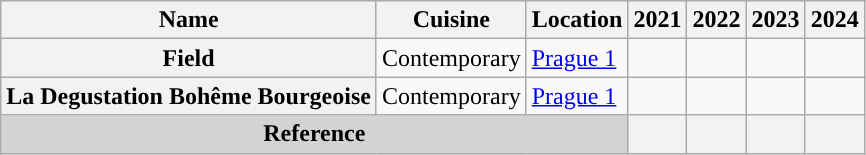<table class="wikitable sortable plainrowheaders" style="text-align:left;"">
<tr>
<th scope="col">Name</th>
<th scope="col">Cuisine</th>
<th scope="col">Location</th>
<th scope="col">2021</th>
<th scope="col">2022</th>
<th scope="col">2023</th>
<th scope="col">2024</th>
</tr>
<tr>
<th scope="row">Field</th>
<td>Contemporary</td>
<td><a href='#'>Prague 1</a></td>
<td></td>
<td></td>
<td></td>
<td></td>
</tr>
<tr>
<th scope="row">La Degustation Bohême Bourgeoise</th>
<td>Contemporary</td>
<td><a href='#'>Prague 1</a></td>
<td></td>
<td></td>
<td></td>
<td></td>
</tr>
<tr>
<th colspan="3" style="text-align: center;background: lightgray;">Reference</th>
<th></th>
<th></th>
<th></th>
<th></th>
</tr>
</table>
